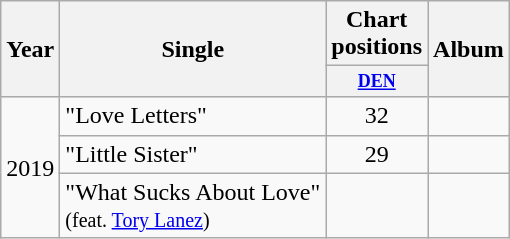<table class="wikitable">
<tr>
<th rowspan="2">Year</th>
<th rowspan="2">Single</th>
<th colspan="1">Chart positions</th>
<th rowspan="2">Album</th>
</tr>
<tr>
<th style="width:3em;font-size:75%"><a href='#'>DEN</a><br></th>
</tr>
<tr>
<td rowspan=3>2019</td>
<td>"Love Letters"</td>
<td style="text-align:center;">32<br></td>
<td style="text-align:center;"></td>
</tr>
<tr>
<td>"Little Sister"</td>
<td style="text-align:center;">29</td>
<td style="text-align:center;"></td>
</tr>
<tr>
<td>"What Sucks About Love"<br><small>(feat. <a href='#'>Tory Lanez</a>)</small></td>
<td style="text-align:center;"></td>
<td style="text-align:center;"></td>
</tr>
</table>
